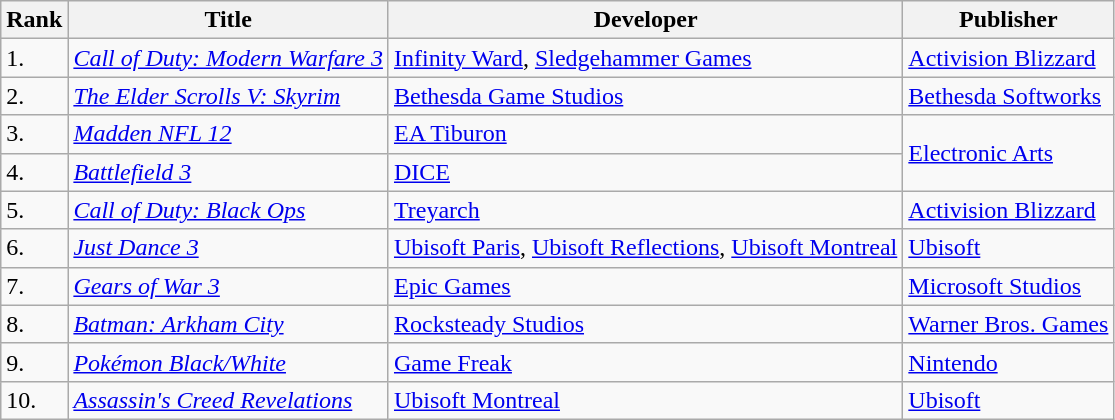<table class="wikitable">
<tr>
<th>Rank</th>
<th>Title</th>
<th>Developer</th>
<th>Publisher</th>
</tr>
<tr>
<td>1.</td>
<td><em><a href='#'>Call of Duty: Modern Warfare 3</a></em></td>
<td><a href='#'>Infinity Ward</a>, <a href='#'>Sledgehammer Games</a></td>
<td><a href='#'>Activision Blizzard</a></td>
</tr>
<tr>
<td>2.</td>
<td><em><a href='#'>The Elder Scrolls V: Skyrim</a></em></td>
<td><a href='#'>Bethesda Game Studios</a></td>
<td><a href='#'>Bethesda Softworks</a></td>
</tr>
<tr>
<td>3.</td>
<td><em><a href='#'>Madden NFL 12</a></em></td>
<td><a href='#'>EA Tiburon</a></td>
<td rowspan="2"><a href='#'>Electronic Arts</a></td>
</tr>
<tr>
<td>4.</td>
<td><em><a href='#'>Battlefield 3</a></em></td>
<td><a href='#'>DICE</a></td>
</tr>
<tr>
<td>5.</td>
<td><em><a href='#'>Call of Duty: Black Ops</a></em></td>
<td><a href='#'>Treyarch</a></td>
<td><a href='#'>Activision Blizzard</a></td>
</tr>
<tr>
<td>6.</td>
<td><em><a href='#'>Just Dance 3</a></em></td>
<td><a href='#'>Ubisoft Paris</a>, <a href='#'>Ubisoft Reflections</a>, <a href='#'>Ubisoft Montreal</a></td>
<td><a href='#'>Ubisoft</a></td>
</tr>
<tr>
<td>7.</td>
<td><em><a href='#'>Gears of War 3</a></em></td>
<td><a href='#'>Epic Games</a></td>
<td><a href='#'>Microsoft Studios</a></td>
</tr>
<tr>
<td>8.</td>
<td><em><a href='#'>Batman: Arkham City</a></em></td>
<td><a href='#'>Rocksteady Studios</a></td>
<td><a href='#'>Warner Bros. Games</a></td>
</tr>
<tr>
<td>9.</td>
<td><em><a href='#'>Pokémon Black/White</a></em></td>
<td><a href='#'>Game Freak</a></td>
<td><a href='#'>Nintendo</a></td>
</tr>
<tr>
<td>10.</td>
<td><em><a href='#'>Assassin's Creed Revelations</a></em></td>
<td><a href='#'>Ubisoft Montreal</a></td>
<td><a href='#'>Ubisoft</a></td>
</tr>
</table>
